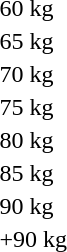<table>
<tr>
<td>60 kg<br></td>
<td></td>
<td></td>
<td></td>
</tr>
<tr>
<td>65 kg<br></td>
<td></td>
<td></td>
<td></td>
</tr>
<tr>
<td>70 kg<br></td>
<td></td>
<td></td>
<td></td>
</tr>
<tr>
<td>75 kg<br></td>
<td></td>
<td></td>
<td></td>
</tr>
<tr>
<td>80 kg<br></td>
<td></td>
<td></td>
<td></td>
</tr>
<tr>
<td>85 kg<br></td>
<td></td>
<td></td>
<td></td>
</tr>
<tr>
<td>90 kg<br></td>
<td></td>
<td></td>
<td></td>
</tr>
<tr>
<td>+90 kg<br></td>
<td></td>
<td></td>
<td></td>
</tr>
</table>
